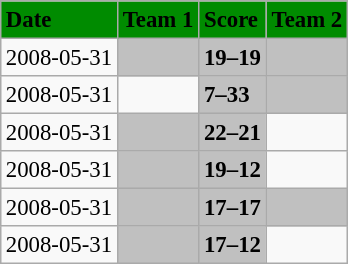<table class="wikitable" style="margin:0.5em auto; font-size:95%">
<tr bgcolor="#008B00">
<td><strong>Date</strong></td>
<td><strong>Team 1</strong></td>
<td><strong>Score</strong></td>
<td><strong>Team 2</strong></td>
</tr>
<tr>
<td>2008-05-31</td>
<td bgcolor="silver"><strong></strong></td>
<td bgcolor="silver"><strong>19–19</strong></td>
<td bgcolor="silver"><strong></strong></td>
</tr>
<tr>
<td>2008-05-31</td>
<td></td>
<td bgcolor="silver"><strong>7–33</strong></td>
<td bgcolor="silver"><strong></strong></td>
</tr>
<tr>
<td>2008-05-31</td>
<td bgcolor="silver"><strong></strong></td>
<td bgcolor="silver"><strong>22–21</strong></td>
<td></td>
</tr>
<tr>
<td>2008-05-31</td>
<td bgcolor="silver"><strong></strong></td>
<td bgcolor="silver"><strong>19–12</strong></td>
<td></td>
</tr>
<tr>
<td>2008-05-31</td>
<td bgcolor="silver"><strong></strong></td>
<td bgcolor="silver"><strong>17–17</strong></td>
<td bgcolor="silver"><strong></strong></td>
</tr>
<tr>
<td>2008-05-31</td>
<td bgcolor="silver"><strong></strong></td>
<td bgcolor="silver"><strong>17–12</strong></td>
<td></td>
</tr>
</table>
